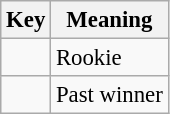<table class="wikitable" style="font-size: 95%;">
<tr>
<th>Key</th>
<th>Meaning</th>
</tr>
<tr>
<td align="center"><strong></strong></td>
<td>Rookie</td>
</tr>
<tr>
<td align="center"><strong></strong></td>
<td>Past winner</td>
</tr>
</table>
